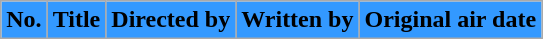<table class="wikitable plainrowheaders" style="background:#fff;">
<tr>
<th style="background:#39f;">No.</th>
<th style="background:#39f;">Title</th>
<th style="background:#39f;">Directed by</th>
<th style="background:#39f;">Written by</th>
<th style="background:#39f;">Original air date<br>




</th>
</tr>
</table>
